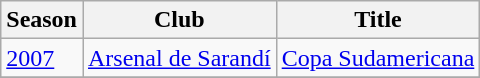<table class="wikitable">
<tr>
<th>Season</th>
<th>Club</th>
<th>Title</th>
</tr>
<tr>
<td><a href='#'>2007</a></td>
<td><a href='#'>Arsenal de Sarandí</a></td>
<td><a href='#'>Copa Sudamericana</a></td>
</tr>
<tr>
</tr>
</table>
